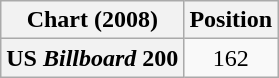<table class="wikitable plainrowheaders" style="text-align:center">
<tr>
<th scope="col">Chart (2008)</th>
<th scope="col">Position</th>
</tr>
<tr>
<th scope="row">US <em>Billboard</em> 200</th>
<td>162</td>
</tr>
</table>
